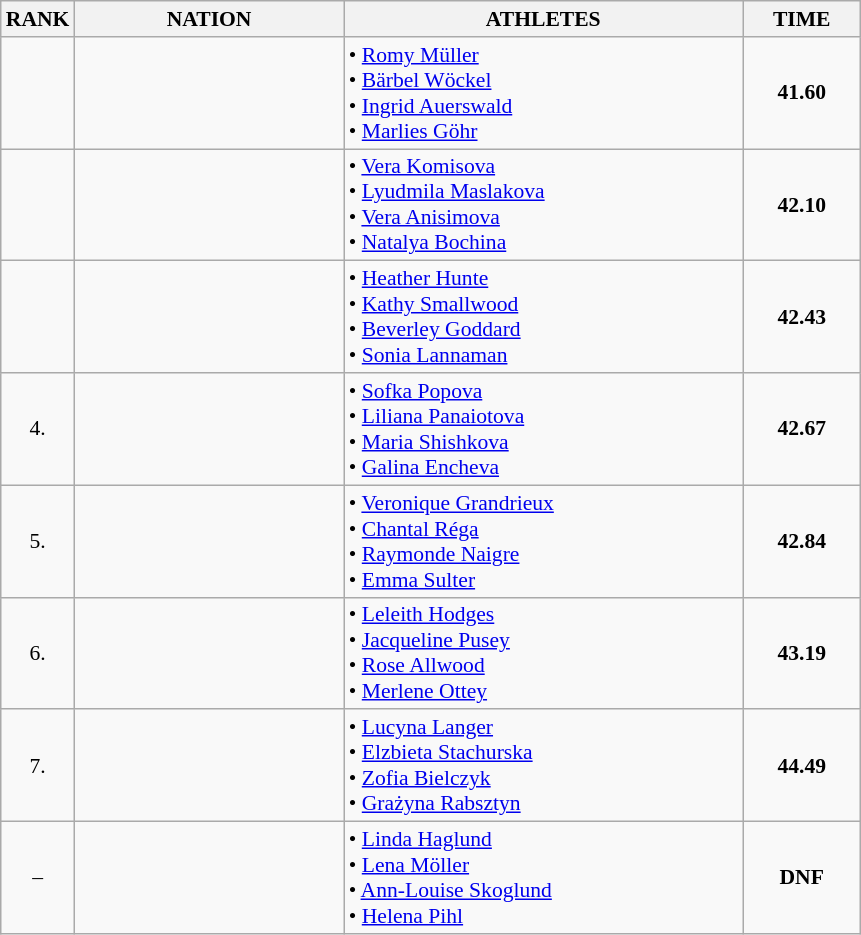<table class="wikitable" style="border-collapse: collapse; font-size: 90%;">
<tr>
<th>RANK</th>
<th style="width: 12em">NATION</th>
<th style="width: 18em">ATHLETES</th>
<th style="width: 5em">TIME</th>
</tr>
<tr>
<td align="center"></td>
<td align="center"></td>
<td>• <a href='#'>Romy Müller</a><br>• <a href='#'>Bärbel Wöckel</a><br>• <a href='#'>Ingrid Auerswald</a><br>• <a href='#'>Marlies Göhr</a></td>
<td align="center"><strong>41.60</strong></td>
</tr>
<tr>
<td align="center"></td>
<td align="center"></td>
<td>• <a href='#'>Vera Komisova</a><br>• <a href='#'>Lyudmila Maslakova</a><br>• <a href='#'>Vera Anisimova</a><br>• <a href='#'>Natalya Bochina</a></td>
<td align="center"><strong>42.10</strong></td>
</tr>
<tr>
<td align="center"></td>
<td align="center"></td>
<td>• <a href='#'>Heather Hunte</a><br>• <a href='#'>Kathy Smallwood</a><br>• <a href='#'>Beverley Goddard</a><br>• <a href='#'>Sonia Lannaman</a></td>
<td align="center"><strong>42.43</strong></td>
</tr>
<tr>
<td align="center">4.</td>
<td align="center"></td>
<td>• <a href='#'>Sofka Popova</a><br>• <a href='#'>Liliana Panaiotova</a><br>• <a href='#'>Maria Shishkova</a><br>• <a href='#'>Galina Encheva</a></td>
<td align="center"><strong>42.67</strong></td>
</tr>
<tr>
<td align="center">5.</td>
<td align="center"></td>
<td>• <a href='#'>Veronique Grandrieux</a><br>• <a href='#'>Chantal Réga</a><br>• <a href='#'>Raymonde Naigre</a><br>• <a href='#'>Emma Sulter</a></td>
<td align="center"><strong>42.84</strong></td>
</tr>
<tr>
<td align="center">6.</td>
<td align="center"></td>
<td>• <a href='#'>Leleith Hodges</a><br>• <a href='#'>Jacqueline Pusey</a><br>• <a href='#'>Rose Allwood</a><br>• <a href='#'>Merlene Ottey</a></td>
<td align="center"><strong>43.19</strong></td>
</tr>
<tr>
<td align="center">7.</td>
<td align="center"></td>
<td>• <a href='#'>Lucyna Langer</a><br>• <a href='#'>Elzbieta Stachurska</a><br>• <a href='#'>Zofia Bielczyk</a><br>• <a href='#'>Grażyna Rabsztyn</a></td>
<td align="center"><strong>44.49</strong></td>
</tr>
<tr>
<td align="center">–</td>
<td align="center"></td>
<td>• <a href='#'>Linda Haglund</a><br>• <a href='#'>Lena Möller</a><br>• <a href='#'>Ann-Louise Skoglund</a><br>• <a href='#'>Helena Pihl</a></td>
<td align="center"><strong>DNF</strong></td>
</tr>
</table>
